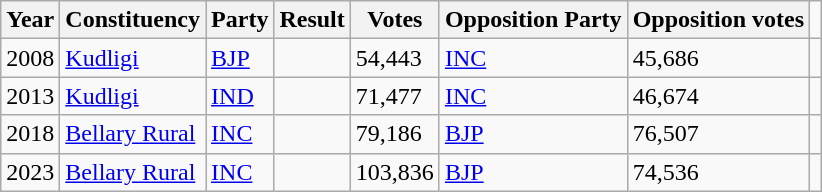<table class="sortable wikitable">
<tr>
<th>Year</th>
<th>Constituency</th>
<th>Party</th>
<th>Result</th>
<th>Votes</th>
<th>Opposition Party</th>
<th>Opposition votes</th>
</tr>
<tr>
<td>2008</td>
<td><a href='#'>Kudligi</a></td>
<td><a href='#'> BJP</a></td>
<td></td>
<td>54,443</td>
<td><a href='#'> INC</a></td>
<td>45,686</td>
<td></td>
</tr>
<tr>
<td>2013</td>
<td><a href='#'>Kudligi</a></td>
<td><a href='#'>IND</a></td>
<td></td>
<td>71,477</td>
<td><a href='#'> INC</a></td>
<td>46,674</td>
<td></td>
</tr>
<tr>
<td>2018</td>
<td><a href='#'>Bellary Rural</a></td>
<td><a href='#'> INC</a></td>
<td></td>
<td>79,186</td>
<td><a href='#'> BJP</a></td>
<td>76,507</td>
<td></td>
</tr>
<tr>
<td>2023</td>
<td><a href='#'>Bellary Rural</a></td>
<td><a href='#'> INC</a></td>
<td></td>
<td>103,836</td>
<td><a href='#'> BJP</a></td>
<td>74,536</td>
<td></td>
</tr>
</table>
